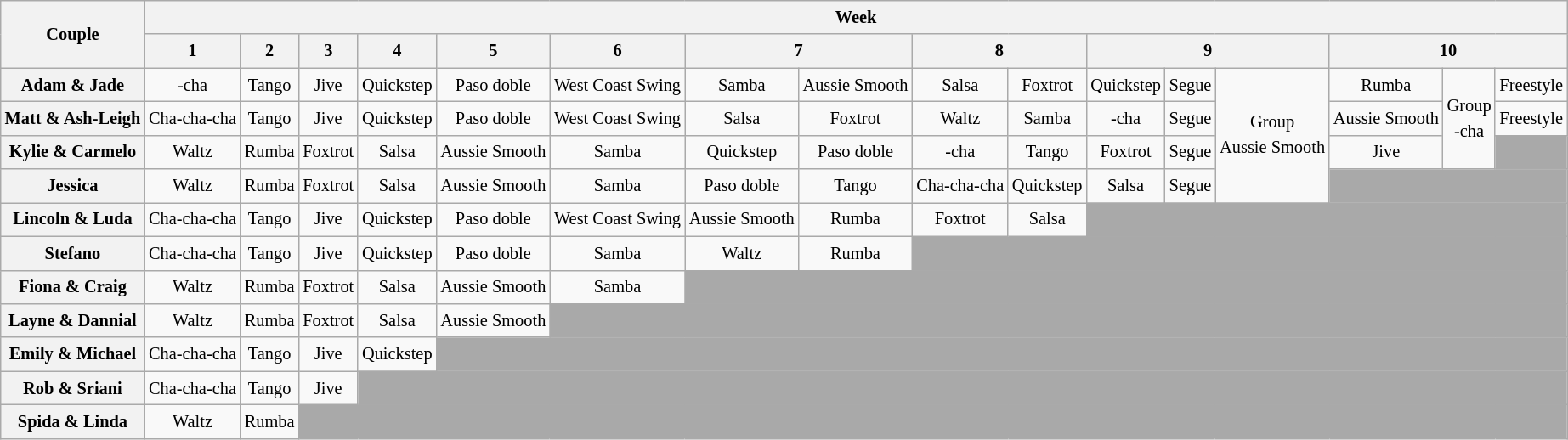<table class="wikitable unsortable" style="text-align:center; font-size:85%; line-height:20px">
<tr>
<th rowspan="2">Couple</th>
<th colspan="16">Week</th>
</tr>
<tr>
<th scope="col">1</th>
<th scope="col">2</th>
<th scope="col">3</th>
<th scope="col">4</th>
<th scope="col">5</th>
<th scope="col">6</th>
<th scope="col" colspan="2">7</th>
<th scope="col" colspan="2">8</th>
<th scope="col" colspan="3">9</th>
<th scope="col" colspan="3">10</th>
</tr>
<tr>
<th scope="row">Adam & Jade</th>
<td>-cha</td>
<td>Tango</td>
<td>Jive</td>
<td>Quickstep</td>
<td>Paso doble</td>
<td>West Coast Swing</td>
<td>Samba</td>
<td>Aussie Smooth</td>
<td>Salsa</td>
<td>Foxtrot</td>
<td>Quickstep</td>
<td>Segue</td>
<td rowspan="4">Group<br>Aussie Smooth</td>
<td>Rumba</td>
<td rowspan="3">Group<br>-cha</td>
<td>Freestyle</td>
</tr>
<tr>
<th scope="row">Matt & Ash-Leigh</th>
<td>Cha-cha-cha</td>
<td>Tango</td>
<td>Jive</td>
<td>Quickstep</td>
<td>Paso doble</td>
<td>West Coast Swing</td>
<td>Salsa</td>
<td>Foxtrot</td>
<td>Waltz</td>
<td>Samba</td>
<td>-cha</td>
<td>Segue</td>
<td>Aussie Smooth</td>
<td>Freestyle</td>
</tr>
<tr>
<th scope="row">Kylie & Carmelo</th>
<td>Waltz</td>
<td>Rumba</td>
<td>Foxtrot</td>
<td>Salsa</td>
<td>Aussie Smooth</td>
<td>Samba</td>
<td>Quickstep</td>
<td>Paso doble</td>
<td>-cha</td>
<td>Tango</td>
<td>Foxtrot</td>
<td>Segue</td>
<td>Jive</td>
<td bgcolor="darkgray"></td>
</tr>
<tr>
<th scope="row"> Jessica</th>
<td>Waltz</td>
<td>Rumba</td>
<td>Foxtrot</td>
<td>Salsa</td>
<td>Aussie Smooth</td>
<td>Samba</td>
<td>Paso doble</td>
<td>Tango</td>
<td>Cha-cha-cha</td>
<td>Quickstep</td>
<td>Salsa</td>
<td>Segue</td>
<td colspan="3" style="background:darkgrey;"></td>
</tr>
<tr>
<th scope="row">Lincoln & Luda</th>
<td>Cha-cha-cha</td>
<td>Tango</td>
<td>Jive</td>
<td>Quickstep</td>
<td>Paso doble</td>
<td>West Coast Swing</td>
<td>Aussie Smooth</td>
<td>Rumba</td>
<td>Foxtrot</td>
<td>Salsa</td>
<td colspan="6" style="background:darkgrey;"></td>
</tr>
<tr>
<th scope="row"> Stefano</th>
<td>Cha-cha-cha</td>
<td>Tango</td>
<td>Jive</td>
<td>Quickstep</td>
<td>Paso doble</td>
<td>Samba</td>
<td>Waltz</td>
<td>Rumba</td>
<td colspan="8" style="background:darkgrey;"></td>
</tr>
<tr>
<th scope="row">Fiona & Craig</th>
<td>Waltz</td>
<td>Rumba</td>
<td>Foxtrot</td>
<td>Salsa</td>
<td>Aussie Smooth</td>
<td>Samba</td>
<td colspan="10" style="background:darkgrey;"></td>
</tr>
<tr>
<th scope="row">Layne & Dannial</th>
<td>Waltz</td>
<td>Rumba</td>
<td>Foxtrot</td>
<td>Salsa</td>
<td>Aussie Smooth</td>
<td colspan="11" style="background:darkgrey;"></td>
</tr>
<tr>
<th scope="row">Emily & Michael</th>
<td>Cha-cha-cha</td>
<td>Tango</td>
<td>Jive</td>
<td>Quickstep</td>
<td colspan="12" style="background:darkgrey;"></td>
</tr>
<tr>
<th scope="row">Rob & Sriani</th>
<td>Cha-cha-cha</td>
<td>Tango</td>
<td>Jive</td>
<td colspan="13" style="background:darkgrey;"></td>
</tr>
<tr>
<th scope="row">Spida & Linda</th>
<td>Waltz</td>
<td>Rumba</td>
<td colspan="14" style="background:darkgrey;"></td>
</tr>
</table>
